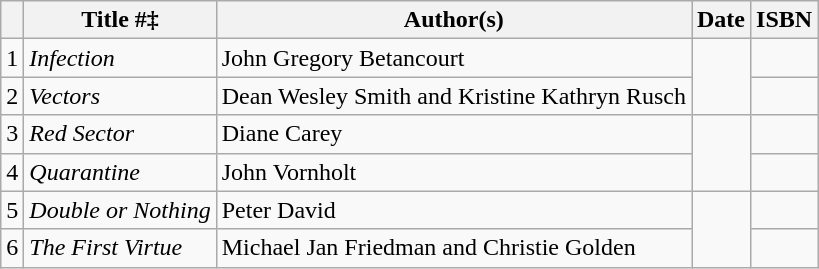<table class="wikitable">
<tr>
<th></th>
<th>Title #‡</th>
<th>Author(s)</th>
<th>Date</th>
<th>ISBN</th>
</tr>
<tr>
<td>1</td>
<td><em>Infection</em></td>
<td>John Gregory Betancourt</td>
<td rowspan="2"></td>
<td></td>
</tr>
<tr>
<td>2</td>
<td><em>Vectors</em></td>
<td>Dean Wesley Smith and Kristine Kathryn Rusch</td>
<td></td>
</tr>
<tr>
<td>3</td>
<td><em>Red Sector</em></td>
<td>Diane Carey</td>
<td rowspan="2"></td>
<td></td>
</tr>
<tr>
<td>4</td>
<td><em>Quarantine</em></td>
<td>John Vornholt</td>
<td></td>
</tr>
<tr>
<td>5</td>
<td><em>Double or Nothing</em></td>
<td>Peter David</td>
<td rowspan="2"></td>
<td></td>
</tr>
<tr>
<td>6</td>
<td><em>The First Virtue</em></td>
<td>Michael Jan Friedman and Christie Golden</td>
<td></td>
</tr>
</table>
